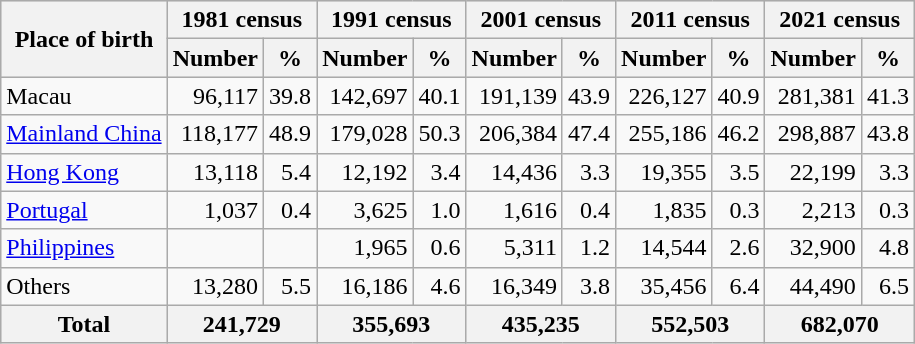<table class="wikitable" style="text-align: right;">
<tr bgcolor="#e0e0e0">
<th rowspan="2">Place of birth</th>
<th colspan="2">1981 census</th>
<th colspan="2">1991 census</th>
<th colspan="2">2001 census</th>
<th colspan="2">2011 census</th>
<th colspan="2">2021 census</th>
</tr>
<tr bgcolor="#e0e0e0">
<th>Number</th>
<th>%</th>
<th>Number</th>
<th>%</th>
<th>Number</th>
<th>%</th>
<th>Number</th>
<th>%</th>
<th>Number</th>
<th>%</th>
</tr>
<tr>
<td align="left">Macau</td>
<td>96,117</td>
<td>39.8</td>
<td>142,697</td>
<td>40.1</td>
<td>191,139</td>
<td>43.9</td>
<td>226,127</td>
<td>40.9</td>
<td>281,381</td>
<td>41.3</td>
</tr>
<tr>
<td align="left"><a href='#'>Mainland China</a></td>
<td>118,177</td>
<td>48.9</td>
<td>179,028</td>
<td>50.3</td>
<td>206,384</td>
<td>47.4</td>
<td>255,186</td>
<td>46.2</td>
<td>298,887</td>
<td>43.8</td>
</tr>
<tr>
<td align="left"><a href='#'>Hong Kong</a></td>
<td>13,118</td>
<td>5.4</td>
<td>12,192</td>
<td>3.4</td>
<td>14,436</td>
<td>3.3</td>
<td>19,355</td>
<td>3.5</td>
<td>22,199</td>
<td>3.3</td>
</tr>
<tr>
<td align="left"><a href='#'>Portugal</a></td>
<td>1,037</td>
<td>0.4</td>
<td>3,625</td>
<td>1.0</td>
<td>1,616</td>
<td>0.4</td>
<td>1,835</td>
<td>0.3</td>
<td>2,213</td>
<td>0.3</td>
</tr>
<tr>
<td align="left"><a href='#'>Philippines</a></td>
<td></td>
<td></td>
<td>1,965</td>
<td>0.6</td>
<td>5,311</td>
<td>1.2</td>
<td>14,544</td>
<td>2.6</td>
<td>32,900</td>
<td>4.8</td>
</tr>
<tr>
<td align="left">Others</td>
<td>13,280</td>
<td>5.5</td>
<td>16,186</td>
<td>4.6</td>
<td>16,349</td>
<td>3.8</td>
<td>35,456</td>
<td>6.4</td>
<td>44,490</td>
<td>6.5</td>
</tr>
<tr bgcolor="#e0e0e0">
<th align="left">Total</th>
<th colspan="2">241,729</th>
<th colspan="2">355,693</th>
<th colspan="2">435,235</th>
<th colspan="2">552,503</th>
<th colspan="2">682,070</th>
</tr>
</table>
